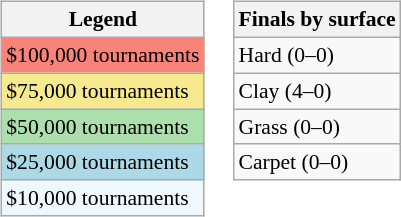<table>
<tr valign=top>
<td><br><table class="wikitable" style=font-size:90%>
<tr>
<th>Legend</th>
</tr>
<tr style="background:#f88379;">
<td>$100,000 tournaments</td>
</tr>
<tr style="background:#f7e98e;">
<td>$75,000 tournaments</td>
</tr>
<tr style="background:#addfad;">
<td>$50,000 tournaments</td>
</tr>
<tr style="background:lightblue;">
<td>$25,000 tournaments</td>
</tr>
<tr style="background:#f0f8ff;">
<td>$10,000 tournaments</td>
</tr>
</table>
</td>
<td><br><table class="wikitable" style=font-size:90%>
<tr>
<th>Finals by surface</th>
</tr>
<tr>
<td>Hard (0–0)</td>
</tr>
<tr>
<td>Clay (4–0)</td>
</tr>
<tr>
<td>Grass (0–0)</td>
</tr>
<tr>
<td>Carpet (0–0)</td>
</tr>
</table>
</td>
</tr>
</table>
